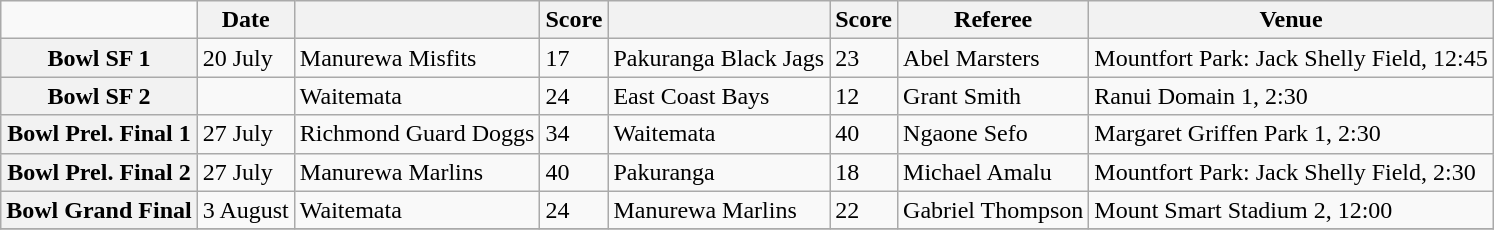<table class="wikitable mw-collapsible">
<tr>
<td></td>
<th scope="col">Date</th>
<th scope="col"></th>
<th scope="col">Score</th>
<th scope="col"></th>
<th scope="col">Score</th>
<th scope="col">Referee</th>
<th scope="col">Venue</th>
</tr>
<tr>
<th scope="row">Bowl SF 1</th>
<td>20 July</td>
<td>Manurewa Misfits</td>
<td>17</td>
<td>Pakuranga Black Jags</td>
<td>23</td>
<td>Abel Marsters</td>
<td>Mountfort Park: Jack Shelly Field, 12:45</td>
</tr>
<tr>
<th scope="row">Bowl SF 2</th>
<td></td>
<td>Waitemata</td>
<td>24</td>
<td>East Coast Bays</td>
<td>12</td>
<td>Grant Smith</td>
<td>Ranui Domain 1, 2:30</td>
</tr>
<tr>
<th scope="row">Bowl Prel. Final 1</th>
<td>27 July</td>
<td>Richmond Guard Doggs</td>
<td>34</td>
<td>Waitemata</td>
<td>40</td>
<td>Ngaone Sefo</td>
<td>Margaret Griffen Park 1, 2:30</td>
</tr>
<tr>
<th scope="row">Bowl Prel. Final 2</th>
<td>27 July</td>
<td>Manurewa Marlins</td>
<td>40</td>
<td>Pakuranga</td>
<td>18</td>
<td>Michael Amalu</td>
<td>Mountfort Park: Jack Shelly Field, 2:30</td>
</tr>
<tr>
<th scope="row">Bowl Grand Final</th>
<td>3 August</td>
<td>Waitemata</td>
<td>24</td>
<td>Manurewa Marlins</td>
<td>22</td>
<td>Gabriel Thompson</td>
<td>Mount Smart Stadium 2, 12:00</td>
</tr>
<tr>
</tr>
</table>
